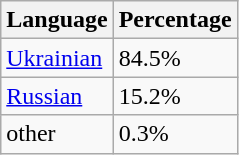<table class="wikitable">
<tr>
<th>Language</th>
<th>Percentage</th>
</tr>
<tr>
<td><a href='#'>Ukrainian</a></td>
<td>84.5%</td>
</tr>
<tr>
<td><a href='#'>Russian</a></td>
<td>15.2%</td>
</tr>
<tr>
<td>other</td>
<td>0.3%</td>
</tr>
</table>
